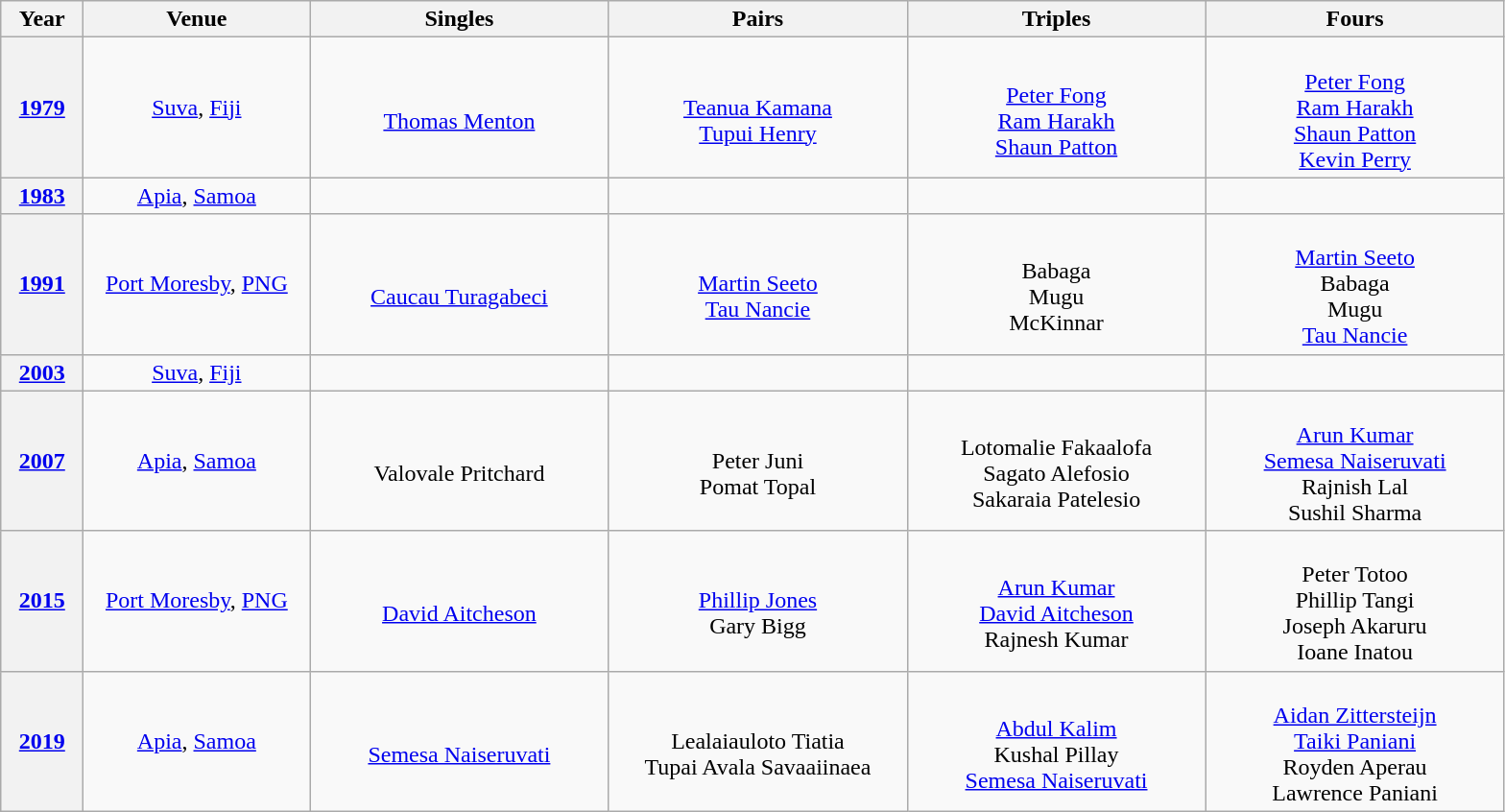<table class="wikitable" style="text-align:center">
<tr>
<th width=50>Year</th>
<th width=150>Venue</th>
<th width=200>Singles</th>
<th width=200>Pairs</th>
<th width=200>Triples</th>
<th width=200>Fours</th>
</tr>
<tr>
<th><a href='#'>1979</a></th>
<td><a href='#'>Suva</a>, <a href='#'>Fiji</a></td>
<td align=center><br><a href='#'>Thomas Menton</a></td>
<td align=center><br><a href='#'>Teanua Kamana</a><br><a href='#'>Tupui Henry</a></td>
<td align=center><br><a href='#'>Peter Fong</a><br><a href='#'>Ram Harakh</a><br><a href='#'>Shaun Patton</a></td>
<td align=center><br><a href='#'>Peter Fong</a><br><a href='#'>Ram Harakh</a><br><a href='#'>Shaun Patton</a><br><a href='#'>Kevin Perry</a></td>
</tr>
<tr>
<th><a href='#'>1983</a></th>
<td><a href='#'>Apia</a>, <a href='#'>Samoa</a></td>
<td align=center><br></td>
<td align=center><br></td>
<td align=center><br></td>
<td align=center><br></td>
</tr>
<tr>
<th><a href='#'>1991</a></th>
<td><a href='#'>Port Moresby</a>, <a href='#'>PNG</a></td>
<td align=center><br><a href='#'>Caucau Turagabeci</a></td>
<td align=center><br><a href='#'>Martin Seeto</a><br><a href='#'>Tau Nancie</a></td>
<td align=center><br>Babaga<br>Mugu<br>McKinnar</td>
<td align=center><br><a href='#'>Martin Seeto</a><br>Babaga<br>Mugu<br><a href='#'>Tau Nancie</a></td>
</tr>
<tr>
<th><a href='#'>2003</a></th>
<td><a href='#'>Suva</a>, <a href='#'>Fiji</a></td>
<td align=center><br></td>
<td align=center><br></td>
<td align=center><br></td>
<td align=center><br></td>
</tr>
<tr>
<th><a href='#'>2007</a></th>
<td><a href='#'>Apia</a>, <a href='#'>Samoa</a></td>
<td align=center><br>Valovale Pritchard</td>
<td align=center><br>Peter Juni<br>Pomat Topal</td>
<td align=center><br>Lotomalie Fakaalofa<br>Sagato Alefosio<br>Sakaraia Patelesio</td>
<td align=center><br><a href='#'>Arun Kumar</a><br><a href='#'>Semesa Naiseruvati</a><br>Rajnish Lal<br>Sushil Sharma</td>
</tr>
<tr>
<th><a href='#'>2015</a></th>
<td><a href='#'>Port Moresby</a>, <a href='#'>PNG</a></td>
<td align=center><br><a href='#'>David Aitcheson</a></td>
<td align=center><br><a href='#'>Phillip Jones</a><br>Gary Bigg</td>
<td align=center><br><a href='#'>Arun Kumar</a><br><a href='#'>David Aitcheson</a><br>Rajnesh Kumar</td>
<td align=center><br>Peter Totoo<br>Phillip Tangi<br>Joseph Akaruru<br> Ioane Inatou</td>
</tr>
<tr>
<th><a href='#'>2019</a></th>
<td><a href='#'>Apia</a>, <a href='#'>Samoa</a></td>
<td align=center><br><a href='#'>Semesa Naiseruvati</a></td>
<td align=center><br>Lealaiauloto Tiatia<br>Tupai Avala Savaaiinaea</td>
<td align=center><br><a href='#'>Abdul Kalim</a><br>Kushal Pillay<br><a href='#'>Semesa Naiseruvati</a></td>
<td align=center><br><a href='#'>Aidan Zittersteijn</a><br><a href='#'>Taiki Paniani</a><br>Royden Aperau<br>Lawrence Paniani</td>
</tr>
</table>
